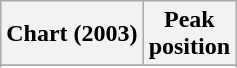<table class="wikitable sortable plainrowheaders" style="text-align:center">
<tr>
<th scope="col">Chart (2003)</th>
<th scope="col">Peak<br> position</th>
</tr>
<tr>
</tr>
<tr>
</tr>
<tr>
</tr>
<tr>
</tr>
</table>
